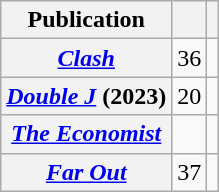<table class="wikitable plainrowheaders">
<tr>
<th scope="col">Publication</th>
<th scope="col"></th>
<th scope="col"></th>
</tr>
<tr>
<th scope="row"><em><a href='#'>Clash</a></em></th>
<td>36</td>
<td></td>
</tr>
<tr>
<th scope="row"><em><a href='#'>Double J</a></em> (2023)</th>
<td>20</td>
<td></td>
</tr>
<tr>
<th scope="row"><em><a href='#'>The Economist</a></em></th>
<td></td>
<td></td>
</tr>
<tr>
<th scope="row"><em><a href='#'>Far Out</a></em></th>
<td>37</td>
<td></td>
</tr>
</table>
